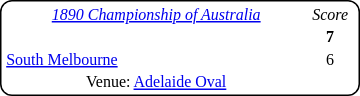<table style="margin-right:4px; margin-left:4px; margin-top:8px; float:right; border:1px #000 solid; border-radius:8px; background:#fff; font-family:Verdana; font-size:8pt; text-align:center;">
<tr>
<td width=200><em><a href='#'>1890 Championship of Australia</a></em></td>
<td><em>Score</em></td>
</tr>
<tr>
<td style="text-align:left"><strong></strong></td>
<td><strong>7</strong></td>
</tr>
<tr>
<td style="text-align:left"><a href='#'>South Melbourne</a></td>
<td>6</td>
</tr>
<tr>
<td>Venue: <a href='#'>Adelaide Oval</a></td>
<td colspan=3></td>
<td colspan=3></td>
</tr>
</table>
